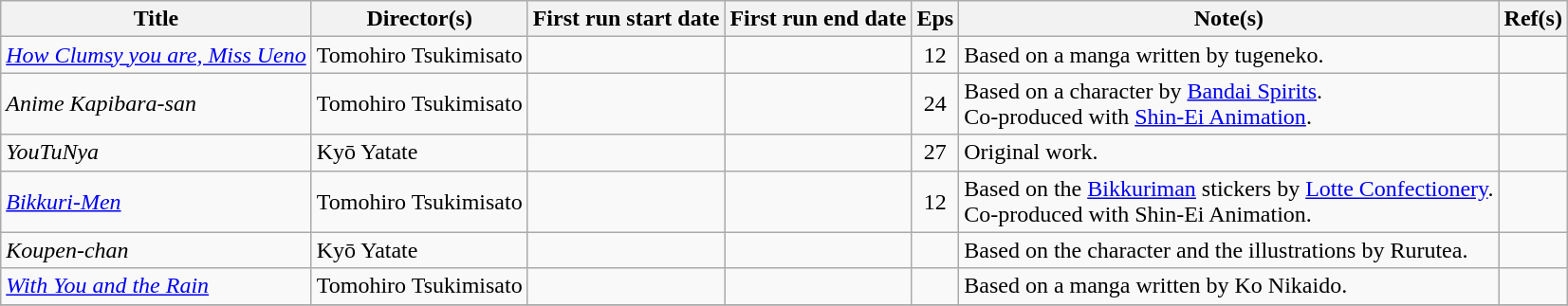<table class="wikitable sortable">
<tr>
<th scope="col">Title</th>
<th scope="col">Director(s)</th>
<th scope="col">First run start date</th>
<th scope="col">First run end date</th>
<th scope="col" class="unsortable">Eps</th>
<th scope="col" class="unsortable">Note(s)</th>
<th scope="col" class="unsortable">Ref(s)</th>
</tr>
<tr>
<td><em><a href='#'>How Clumsy you are, Miss Ueno</a></em></td>
<td>Tomohiro Tsukimisato</td>
<td></td>
<td></td>
<td style="text-align:center">12</td>
<td>Based on a manga written by tugeneko.</td>
<td style="text-align:center"></td>
</tr>
<tr>
<td><em>Anime Kapibara-san</em></td>
<td>Tomohiro Tsukimisato</td>
<td></td>
<td></td>
<td style="text-align:center">24</td>
<td>Based on a character by <a href='#'>Bandai Spirits</a>.<br>Co-produced with <a href='#'>Shin-Ei Animation</a>.</td>
<td style="text-align:center"></td>
</tr>
<tr>
<td><em>YouTuNya</em></td>
<td>Kyō Yatate</td>
<td></td>
<td></td>
<td style="text-align:center">27</td>
<td>Original work.</td>
<td style="text-align:center"></td>
</tr>
<tr>
<td><em><a href='#'>Bikkuri-Men</a></em></td>
<td>Tomohiro Tsukimisato</td>
<td></td>
<td></td>
<td style="text-align:center">12</td>
<td>Based on the <a href='#'>Bikkuriman</a> stickers by <a href='#'>Lotte Confectionery</a>.<br>Co-produced with Shin-Ei Animation.</td>
<td style="text-align:center"></td>
</tr>
<tr>
<td><em>Koupen-chan</em></td>
<td>Kyō Yatate</td>
<td></td>
<td></td>
<td style="text-align:center"></td>
<td>Based on the character and the illustrations by Rurutea.</td>
<td style="text-align:center"></td>
</tr>
<tr>
<td><em><a href='#'>With You and the Rain</a></em></td>
<td>Tomohiro Tsukimisato</td>
<td></td>
<td></td>
<td style="text-align:center"></td>
<td>Based on a manga written by Ko Nikaido.</td>
<td style="text-align:center"></td>
</tr>
<tr>
</tr>
</table>
